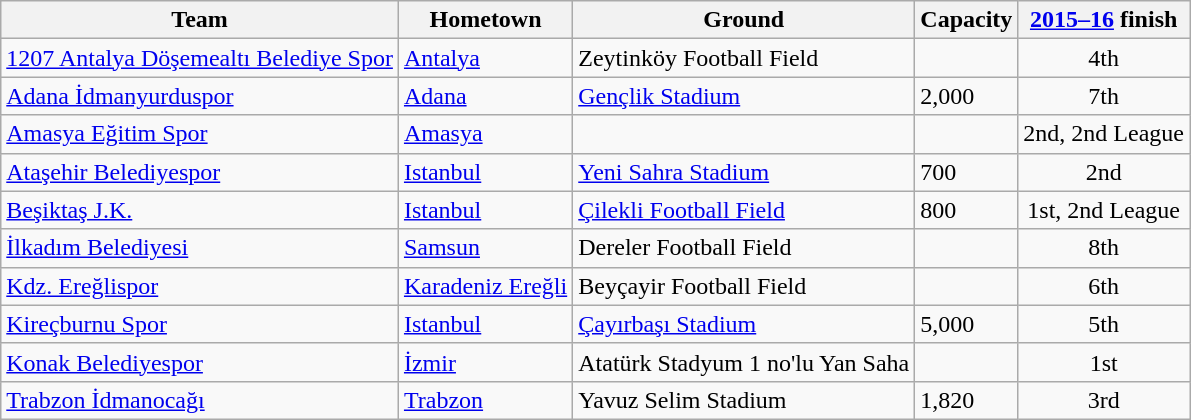<table class="wikitable sortable">
<tr>
<th>Team</th>
<th>Hometown</th>
<th>Ground</th>
<th>Capacity</th>
<th data-sort-type="number"><a href='#'>2015–16</a> finish</th>
</tr>
<tr>
<td><a href='#'>1207 Antalya Döşemealtı Belediye Spor</a></td>
<td><a href='#'>Antalya</a></td>
<td>Zeytinköy Football Field</td>
<td></td>
<td align=center>4th</td>
</tr>
<tr>
<td><a href='#'>Adana İdmanyurduspor</a></td>
<td><a href='#'>Adana</a></td>
<td><a href='#'>Gençlik Stadium</a></td>
<td>2,000</td>
<td align=center>7th</td>
</tr>
<tr>
<td><a href='#'>Amasya Eğitim Spor</a></td>
<td><a href='#'>Amasya</a></td>
<td></td>
<td></td>
<td align=center>2nd, 2nd League</td>
</tr>
<tr>
<td><a href='#'>Ataşehir Belediyespor</a></td>
<td><a href='#'>Istanbul</a></td>
<td><a href='#'>Yeni Sahra Stadium</a></td>
<td>700</td>
<td align=center>2nd</td>
</tr>
<tr>
<td><a href='#'>Beşiktaş J.K.</a></td>
<td><a href='#'>Istanbul</a></td>
<td><a href='#'>Çilekli Football Field</a></td>
<td>800</td>
<td align=center>1st, 2nd League</td>
</tr>
<tr>
<td><a href='#'>İlkadım Belediyesi</a></td>
<td><a href='#'>Samsun</a></td>
<td>Dereler Football Field</td>
<td></td>
<td align=center>8th</td>
</tr>
<tr>
<td><a href='#'>Kdz. Ereğlispor</a></td>
<td><a href='#'>Karadeniz Ereğli</a></td>
<td>Beyçayir Football Field</td>
<td></td>
<td align=center>6th</td>
</tr>
<tr>
<td><a href='#'>Kireçburnu Spor</a></td>
<td><a href='#'>Istanbul</a></td>
<td><a href='#'>Çayırbaşı Stadium</a></td>
<td>5,000</td>
<td align=center>5th</td>
</tr>
<tr>
<td><a href='#'>Konak Belediyespor</a></td>
<td><a href='#'>İzmir</a></td>
<td>Atatürk Stadyum 1 no'lu Yan Saha</td>
<td></td>
<td align=center>1st</td>
</tr>
<tr>
<td><a href='#'>Trabzon İdmanocağı</a></td>
<td><a href='#'>Trabzon</a></td>
<td>Yavuz Selim Stadium</td>
<td>1,820</td>
<td align=center>3rd</td>
</tr>
</table>
